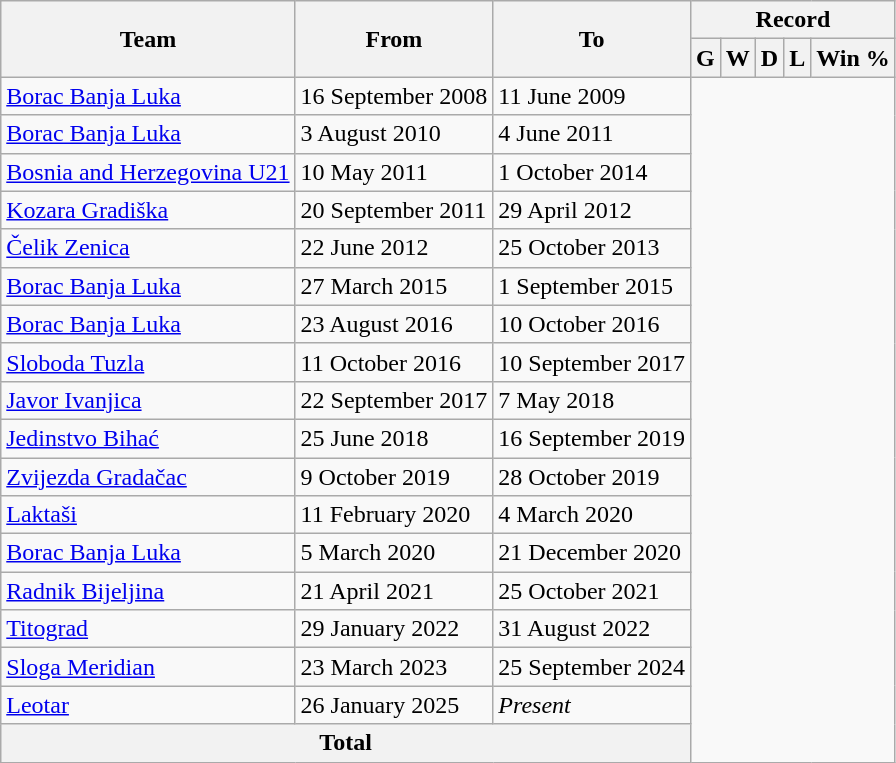<table class="wikitable" style="text-align: center">
<tr>
<th rowspan="2">Team</th>
<th rowspan="2">From</th>
<th rowspan="2">To</th>
<th colspan="9">Record</th>
</tr>
<tr>
<th>G</th>
<th>W</th>
<th>D</th>
<th>L</th>
<th>Win %</th>
</tr>
<tr>
<td align=left><a href='#'>Borac Banja Luka</a></td>
<td align=left>16 September 2008</td>
<td align=left>11 June 2009<br></td>
</tr>
<tr>
<td align=left><a href='#'>Borac Banja Luka</a></td>
<td align=left>3 August 2010</td>
<td align=left>4 June 2011<br></td>
</tr>
<tr>
<td align=left><a href='#'>Bosnia and Herzegovina U21</a></td>
<td align=left>10 May 2011</td>
<td align=left>1 October 2014<br></td>
</tr>
<tr>
<td align=left><a href='#'>Kozara Gradiška</a></td>
<td align=left>20 September 2011</td>
<td align=left>29 April 2012<br></td>
</tr>
<tr>
<td align=left><a href='#'>Čelik Zenica</a></td>
<td align=left>22 June 2012</td>
<td align=left>25 October 2013<br></td>
</tr>
<tr>
<td align=left><a href='#'>Borac Banja Luka</a></td>
<td align=left>27 March 2015</td>
<td align=left>1 September 2015<br></td>
</tr>
<tr>
<td align=left><a href='#'>Borac Banja Luka</a></td>
<td align=left>23 August 2016</td>
<td align=left>10 October 2016<br></td>
</tr>
<tr>
<td align=left><a href='#'>Sloboda Tuzla</a></td>
<td align=left>11 October 2016</td>
<td align=left>10 September 2017<br></td>
</tr>
<tr>
<td align=left><a href='#'>Javor Ivanjica</a></td>
<td align=left>22 September 2017</td>
<td align=left>7 May 2018<br></td>
</tr>
<tr>
<td align=left><a href='#'>Jedinstvo Bihać</a></td>
<td align=left>25 June 2018</td>
<td align=left>16 September 2019<br></td>
</tr>
<tr>
<td align=left><a href='#'>Zvijezda Gradačac</a></td>
<td align=left>9 October 2019</td>
<td align=left>28 October 2019<br></td>
</tr>
<tr>
<td align=left><a href='#'>Laktaši</a></td>
<td align=left>11 February 2020</td>
<td align=left>4 March 2020<br></td>
</tr>
<tr>
<td align=left><a href='#'>Borac Banja Luka</a></td>
<td align=left>5 March 2020</td>
<td align=left>21 December 2020<br></td>
</tr>
<tr>
<td align=left><a href='#'>Radnik Bijeljina</a></td>
<td align=left>21 April 2021</td>
<td align=left>25 October 2021<br></td>
</tr>
<tr>
<td align=left><a href='#'>Titograd</a></td>
<td align=left>29 January 2022</td>
<td align=left>31 August 2022<br></td>
</tr>
<tr>
<td align=left><a href='#'>Sloga Meridian</a></td>
<td align=left>23 March 2023</td>
<td align=left>25 September 2024<br></td>
</tr>
<tr>
<td align=left><a href='#'>Leotar</a></td>
<td align=left>26 January 2025</td>
<td align=left><em>Present</em><br></td>
</tr>
<tr>
<th colspan="3">Total<br></th>
</tr>
</table>
